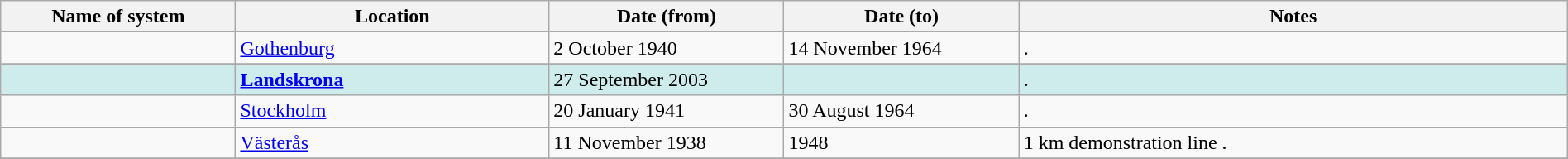<table class="wikitable" width=100%>
<tr>
<th width=15%>Name of system</th>
<th width=20%>Location</th>
<th width=15%>Date (from)</th>
<th width=15%>Date (to)</th>
<th width=35%>Notes</th>
</tr>
<tr>
<td> </td>
<td><a href='#'>Gothenburg</a></td>
<td>2 October 1940</td>
<td>14 November 1964</td>
<td>.</td>
</tr>
<tr>
</tr>
<tr style="background:#CFECEC">
<td> </td>
<td><strong><a href='#'>Landskrona</a></strong></td>
<td>27 September 2003</td>
<td> </td>
<td> .</td>
</tr>
<tr>
<td> </td>
<td><a href='#'>Stockholm</a></td>
<td>20 January 1941</td>
<td>30 August 1964</td>
<td>.</td>
</tr>
<tr>
<td> </td>
<td><a href='#'>Västerås</a></td>
<td>11 November 1938</td>
<td>1948</td>
<td>1 km demonstration line .</td>
</tr>
<tr>
</tr>
</table>
